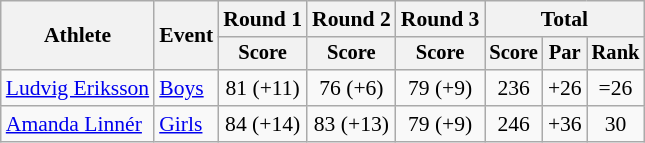<table class="wikitable" style="font-size:90%">
<tr>
<th rowspan="2">Athlete</th>
<th rowspan="2">Event</th>
<th>Round 1</th>
<th>Round 2</th>
<th>Round 3</th>
<th colspan="3">Total</th>
</tr>
<tr style="font-size:95%">
<th>Score</th>
<th>Score</th>
<th>Score</th>
<th>Score</th>
<th>Par</th>
<th>Rank</th>
</tr>
<tr align=center>
<td align=left><a href='#'>Ludvig Eriksson</a></td>
<td align=left><a href='#'>Boys</a></td>
<td>81 (+11)</td>
<td>76 (+6)</td>
<td>79 (+9)</td>
<td>236</td>
<td>+26</td>
<td>=26</td>
</tr>
<tr align=center>
<td align=left><a href='#'>Amanda Linnér</a></td>
<td align=left><a href='#'>Girls</a></td>
<td>84 (+14)</td>
<td>83 (+13)</td>
<td>79 (+9)</td>
<td>246</td>
<td>+36</td>
<td>30</td>
</tr>
</table>
